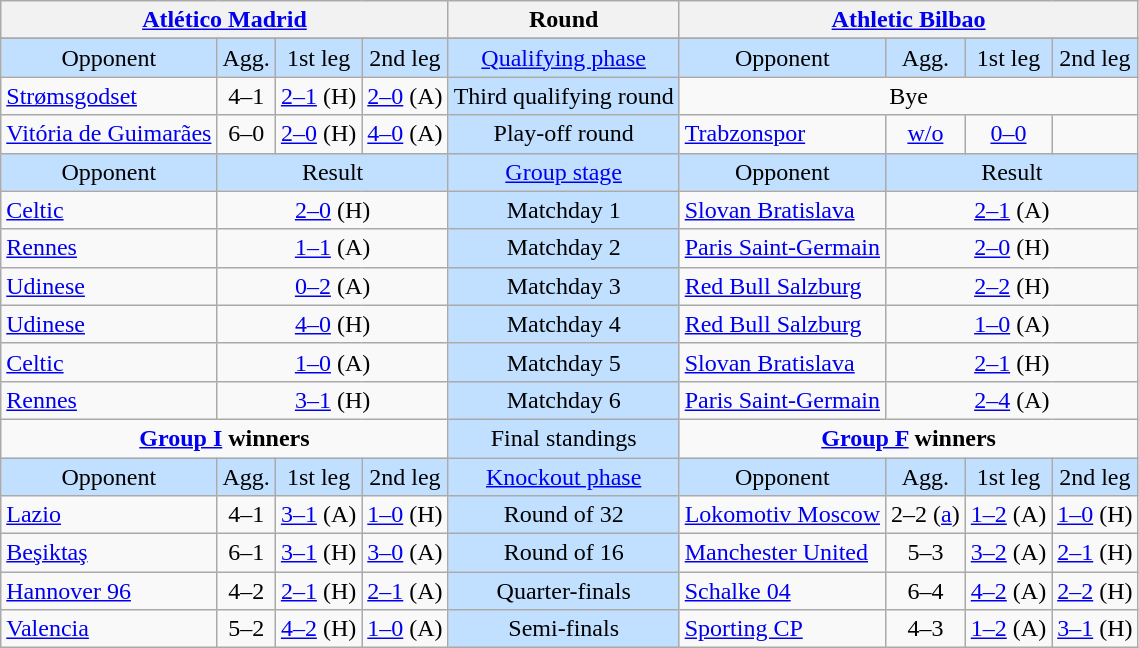<table class="wikitable" style="text-align:center">
<tr>
<th colspan=4> <a href='#'>Atlético Madrid</a></th>
<th>Round</th>
<th colspan=4> <a href='#'>Athletic Bilbao</a></th>
</tr>
<tr>
</tr>
<tr bgcolor=#c1e0ff>
<td>Opponent</td>
<td>Agg.</td>
<td>1st leg</td>
<td>2nd leg</td>
<td><a href='#'>Qualifying phase</a></td>
<td>Opponent</td>
<td>Agg.</td>
<td>1st leg</td>
<td>2nd leg</td>
</tr>
<tr>
<td align=left> <a href='#'>Strømsgodset</a></td>
<td>4–1</td>
<td><a href='#'>2–1</a> (H)</td>
<td><a href='#'>2–0</a> (A)</td>
<td bgcolor=#c1e0ff>Third qualifying round</td>
<td colspan=4>Bye</td>
</tr>
<tr>
<td align=left> <a href='#'>Vitória de Guimarães</a></td>
<td>6–0</td>
<td><a href='#'>2–0</a> (H)</td>
<td><a href='#'>4–0</a> (A)</td>
<td bgcolor=#c1e0ff>Play-off round</td>
<td align=left> <a href='#'>Trabzonspor</a></td>
<td><a href='#'>w/o</a></td>
<td><a href='#'>0–0</a></td>
<td><a href='#'></a></td>
</tr>
<tr bgcolor=#c1e0ff>
<td>Opponent</td>
<td colspan=3>Result</td>
<td><a href='#'>Group stage</a></td>
<td>Opponent</td>
<td colspan=3>Result</td>
</tr>
<tr>
<td align=left> <a href='#'>Celtic</a></td>
<td colspan=3><a href='#'>2–0</a> (H)</td>
<td bgcolor=#c1e0ff>Matchday 1</td>
<td align=left> <a href='#'>Slovan Bratislava</a></td>
<td colspan=3><a href='#'>2–1</a> (A)</td>
</tr>
<tr>
<td align=left> <a href='#'>Rennes</a></td>
<td colspan=3><a href='#'>1–1</a> (A)</td>
<td bgcolor=#c1e0ff>Matchday 2</td>
<td align=left> <a href='#'>Paris Saint-Germain</a></td>
<td colspan=3><a href='#'>2–0</a> (H)</td>
</tr>
<tr>
<td align=left> <a href='#'>Udinese</a></td>
<td colspan=3><a href='#'>0–2</a> (A)</td>
<td bgcolor=#c1e0ff>Matchday 3</td>
<td align=left> <a href='#'>Red Bull Salzburg</a></td>
<td colspan=3><a href='#'>2–2</a> (H)</td>
</tr>
<tr>
<td align=left> <a href='#'>Udinese</a></td>
<td colspan=3><a href='#'>4–0</a> (H)</td>
<td bgcolor=#c1e0ff>Matchday 4</td>
<td align=left> <a href='#'>Red Bull Salzburg</a></td>
<td colspan=3><a href='#'>1–0</a> (A)</td>
</tr>
<tr>
<td align=left> <a href='#'>Celtic</a></td>
<td colspan=3><a href='#'>1–0</a> (A)</td>
<td bgcolor=#c1e0ff>Matchday 5</td>
<td align=left> <a href='#'>Slovan Bratislava</a></td>
<td colspan=3><a href='#'>2–1</a> (H)</td>
</tr>
<tr>
<td align=left> <a href='#'>Rennes</a></td>
<td colspan=3><a href='#'>3–1</a> (H)</td>
<td bgcolor=#c1e0ff>Matchday 6</td>
<td align=left> <a href='#'>Paris Saint-Germain</a></td>
<td colspan=3><a href='#'>2–4</a> (A)</td>
</tr>
<tr>
<td colspan=4 align=center valign=top><strong><a href='#'>Group I</a> winners</strong><br></td>
<td bgcolor=#c1e0ff>Final standings</td>
<td colspan=4 align=center valign=top><strong><a href='#'>Group F</a> winners</strong><br></td>
</tr>
<tr bgcolor=#c1e0ff>
<td>Opponent</td>
<td>Agg.</td>
<td>1st leg</td>
<td>2nd leg</td>
<td><a href='#'>Knockout phase</a></td>
<td>Opponent</td>
<td>Agg.</td>
<td>1st leg</td>
<td>2nd leg</td>
</tr>
<tr>
<td align=left> <a href='#'>Lazio</a></td>
<td>4–1</td>
<td><a href='#'>3–1</a> (A)</td>
<td><a href='#'>1–0</a> (H)</td>
<td bgcolor=#c1e0ff>Round of 32</td>
<td align=left> <a href='#'>Lokomotiv Moscow</a></td>
<td>2–2 (<a href='#'>a</a>)</td>
<td><a href='#'>1–2</a> (A)</td>
<td><a href='#'>1–0</a> (H)</td>
</tr>
<tr>
<td align=left> <a href='#'>Beşiktaş</a></td>
<td>6–1</td>
<td><a href='#'>3–1</a> (H)</td>
<td><a href='#'>3–0</a> (A)</td>
<td bgcolor=#c1e0ff>Round of 16</td>
<td align=left> <a href='#'>Manchester United</a></td>
<td>5–3</td>
<td><a href='#'>3–2</a> (A)</td>
<td><a href='#'>2–1</a> (H)</td>
</tr>
<tr>
<td align=left> <a href='#'>Hannover 96</a></td>
<td>4–2</td>
<td><a href='#'>2–1</a> (H)</td>
<td><a href='#'>2–1</a> (A)</td>
<td bgcolor=#c1e0ff>Quarter-finals</td>
<td align=left> <a href='#'>Schalke 04</a></td>
<td>6–4</td>
<td><a href='#'>4–2</a> (A)</td>
<td><a href='#'>2–2</a> (H)</td>
</tr>
<tr>
<td align=left> <a href='#'>Valencia</a></td>
<td>5–2</td>
<td><a href='#'>4–2</a> (H)</td>
<td><a href='#'>1–0</a> (A)</td>
<td bgcolor=#c1e0ff>Semi-finals</td>
<td align=left> <a href='#'>Sporting CP</a></td>
<td>4–3</td>
<td><a href='#'>1–2</a> (A)</td>
<td><a href='#'>3–1</a> (H)</td>
</tr>
</table>
